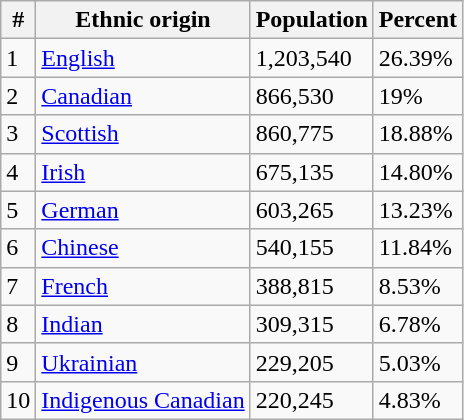<table class="wikitable">
<tr>
<th>#</th>
<th>Ethnic origin</th>
<th>Population</th>
<th>Percent</th>
</tr>
<tr>
<td>1</td>
<td><a href='#'>English</a></td>
<td>1,203,540</td>
<td>26.39%</td>
</tr>
<tr>
<td>2</td>
<td><a href='#'>Canadian</a></td>
<td>866,530</td>
<td>19%</td>
</tr>
<tr>
<td>3</td>
<td><a href='#'>Scottish</a></td>
<td>860,775</td>
<td>18.88%</td>
</tr>
<tr>
<td>4</td>
<td><a href='#'>Irish</a></td>
<td>675,135</td>
<td>14.80%</td>
</tr>
<tr>
<td>5</td>
<td><a href='#'>German</a></td>
<td>603,265</td>
<td>13.23%</td>
</tr>
<tr>
<td>6</td>
<td><a href='#'>Chinese</a></td>
<td>540,155</td>
<td>11.84%</td>
</tr>
<tr>
<td>7</td>
<td><a href='#'>French</a></td>
<td>388,815</td>
<td>8.53%</td>
</tr>
<tr>
<td>8</td>
<td><a href='#'>Indian</a></td>
<td>309,315</td>
<td>6.78%</td>
</tr>
<tr>
<td>9</td>
<td><a href='#'>Ukrainian</a></td>
<td>229,205</td>
<td>5.03%</td>
</tr>
<tr>
<td>10</td>
<td><a href='#'>Indigenous Canadian</a></td>
<td>220,245</td>
<td>4.83%</td>
</tr>
</table>
